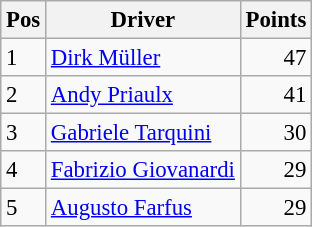<table class="wikitable" style="font-size: 95%;">
<tr>
<th>Pos</th>
<th>Driver</th>
<th>Points</th>
</tr>
<tr>
<td>1</td>
<td> <a href='#'>Dirk Müller</a></td>
<td align=right>47</td>
</tr>
<tr>
<td>2</td>
<td> <a href='#'>Andy Priaulx</a></td>
<td align=right>41</td>
</tr>
<tr>
<td>3</td>
<td> <a href='#'>Gabriele Tarquini</a></td>
<td align=right>30</td>
</tr>
<tr>
<td>4</td>
<td> <a href='#'>Fabrizio Giovanardi</a></td>
<td align=right>29</td>
</tr>
<tr>
<td>5</td>
<td> <a href='#'>Augusto Farfus</a></td>
<td align=right>29</td>
</tr>
</table>
